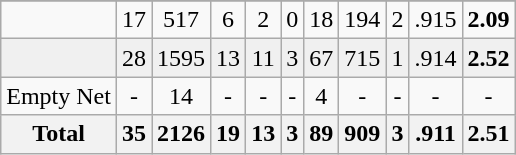<table class="wikitable sortable">
<tr align="center">
</tr>
<tr align="center" bgcolor="">
<td></td>
<td>17</td>
<td>517</td>
<td>6</td>
<td>2</td>
<td>0</td>
<td>18</td>
<td>194</td>
<td>2</td>
<td>.915</td>
<td><strong>2.09</strong></td>
</tr>
<tr align="center" bgcolor="f0f0f0">
<td></td>
<td>28</td>
<td>1595</td>
<td>13</td>
<td>11</td>
<td>3</td>
<td>67</td>
<td>715</td>
<td>1</td>
<td>.914</td>
<td><strong>2.52</strong></td>
</tr>
<tr align="center" bgcolor="">
<td>Empty Net</td>
<td>-</td>
<td>14</td>
<td>-</td>
<td>-</td>
<td>-</td>
<td>4</td>
<td>-</td>
<td>-</td>
<td>-</td>
<td>-</td>
</tr>
<tr>
<th>Total</th>
<th>35</th>
<th>2126</th>
<th>19</th>
<th>13</th>
<th>3</th>
<th>89</th>
<th>909</th>
<th>3</th>
<th>.911</th>
<th>2.51</th>
</tr>
</table>
